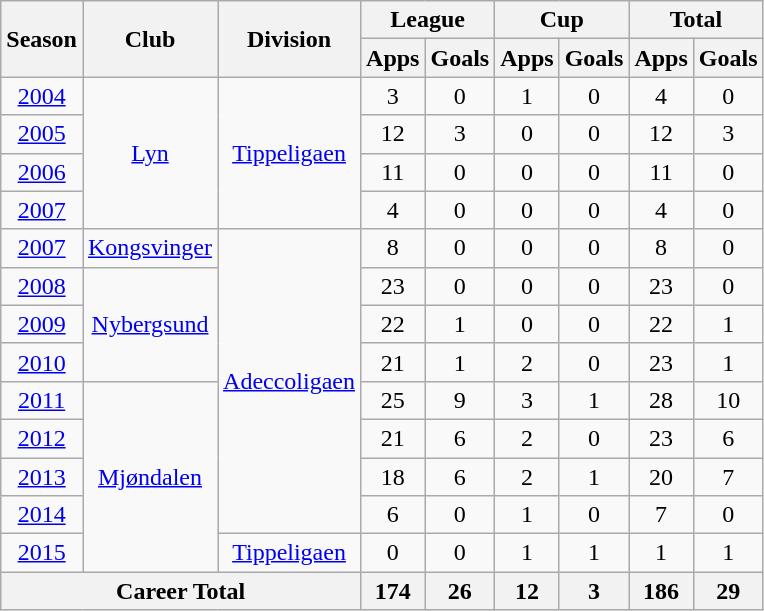<table class="wikitable" style="text-align: center;">
<tr>
<th rowspan="2">Season</th>
<th rowspan="2">Club</th>
<th rowspan="2">Division</th>
<th colspan="2">League</th>
<th colspan="2">Cup</th>
<th colspan="2">Total</th>
</tr>
<tr>
<th>Apps</th>
<th>Goals</th>
<th>Apps</th>
<th>Goals</th>
<th>Apps</th>
<th>Goals</th>
</tr>
<tr>
<td><a href='#'>2004</a></td>
<td rowspan="4" valign="center"><a href='#'>Lyn</a></td>
<td rowspan="4" valign="center"><a href='#'>Tippeligaen</a></td>
<td>3</td>
<td>0</td>
<td>1</td>
<td>0</td>
<td>4</td>
<td>0</td>
</tr>
<tr>
<td><a href='#'>2005</a></td>
<td>12</td>
<td>3</td>
<td>0</td>
<td>0</td>
<td>12</td>
<td>3</td>
</tr>
<tr>
<td><a href='#'>2006</a></td>
<td>11</td>
<td>0</td>
<td>0</td>
<td>0</td>
<td>11</td>
<td>0</td>
</tr>
<tr>
<td><a href='#'>2007</a></td>
<td>4</td>
<td>0</td>
<td>0</td>
<td>0</td>
<td>4</td>
<td>0</td>
</tr>
<tr>
<td><a href='#'>2007</a></td>
<td rowspan="1" valign="center"><a href='#'>Kongsvinger</a></td>
<td rowspan="8" valign="center"><a href='#'>Adeccoligaen</a></td>
<td>8</td>
<td>0</td>
<td>0</td>
<td>0</td>
<td>8</td>
<td>0</td>
</tr>
<tr>
<td><a href='#'>2008</a></td>
<td rowspan="3" valign="center"><a href='#'>Nybergsund</a></td>
<td>23</td>
<td>0</td>
<td>0</td>
<td>0</td>
<td>23</td>
<td>0</td>
</tr>
<tr>
<td><a href='#'>2009</a></td>
<td>22</td>
<td>1</td>
<td>0</td>
<td>0</td>
<td>22</td>
<td>1</td>
</tr>
<tr>
<td><a href='#'>2010</a></td>
<td>21</td>
<td>1</td>
<td>2</td>
<td>0</td>
<td>23</td>
<td>1</td>
</tr>
<tr>
<td><a href='#'>2011</a></td>
<td rowspan="5" valign="center"><a href='#'>Mjøndalen</a></td>
<td>25</td>
<td>9</td>
<td>3</td>
<td>1</td>
<td>28</td>
<td>10</td>
</tr>
<tr>
<td><a href='#'>2012</a></td>
<td>21</td>
<td>6</td>
<td>2</td>
<td>0</td>
<td>23</td>
<td>6</td>
</tr>
<tr>
<td><a href='#'>2013</a></td>
<td>18</td>
<td>6</td>
<td>2</td>
<td>1</td>
<td>20</td>
<td>7</td>
</tr>
<tr>
<td><a href='#'>2014</a></td>
<td>6</td>
<td>0</td>
<td>1</td>
<td>0</td>
<td>7</td>
<td>0</td>
</tr>
<tr>
<td><a href='#'>2015</a></td>
<td rowspan="1" valign="center"><a href='#'>Tippeligaen</a></td>
<td>0</td>
<td>0</td>
<td>1</td>
<td>1</td>
<td>1</td>
<td>1</td>
</tr>
<tr>
<th colspan="3">Career Total</th>
<th>174</th>
<th>26</th>
<th>12</th>
<th>3</th>
<th>186</th>
<th>29</th>
</tr>
</table>
